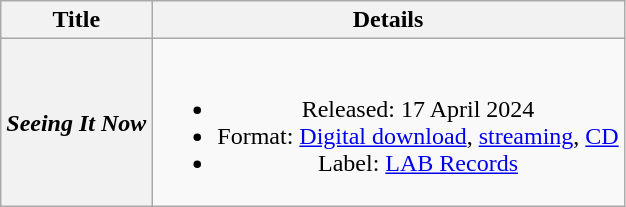<table class="wikitable plainrowheaders" style="text-align:center;">
<tr>
<th scope="col">Title</th>
<th scope="col">Details</th>
</tr>
<tr>
<th scope="row"><em>Seeing It Now</em></th>
<td><br><ul><li>Released: 17 April 2024</li><li>Format: <a href='#'>Digital download</a>, <a href='#'>streaming</a>, <a href='#'>CD</a></li><li>Label: <a href='#'>LAB Records</a></li></ul></td>
</tr>
</table>
